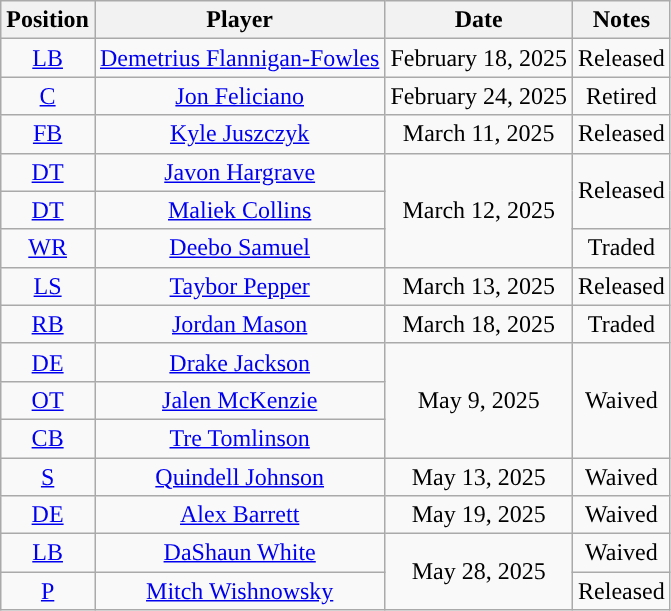<table class="sortable wikitable" style="text-align:center">
<tr>
<th>Position</th>
<th>Player</th>
<th>Date</th>
<th>Notes</th>
</tr>
<tr>
<td><a href='#'>LB</a></td>
<td><a href='#'>Demetrius Flannigan-Fowles</a></td>
<td>February 18, 2025</td>
<td>Released</td>
</tr>
<tr>
<td><a href='#'>C</a></td>
<td><a href='#'>Jon Feliciano</a></td>
<td>February 24, 2025</td>
<td>Retired</td>
</tr>
<tr>
<td><a href='#'>FB</a></td>
<td><a href='#'>Kyle Juszczyk</a></td>
<td>March 11, 2025</td>
<td>Released</td>
</tr>
<tr>
<td><a href='#'>DT</a></td>
<td><a href='#'>Javon Hargrave</a></td>
<td rowspan="3">March 12, 2025</td>
<td rowspan="2">Released</td>
</tr>
<tr>
<td><a href='#'>DT</a></td>
<td><a href='#'>Maliek Collins</a></td>
</tr>
<tr>
<td><a href='#'>WR</a></td>
<td><a href='#'>Deebo Samuel</a></td>
<td>Traded</td>
</tr>
<tr>
<td><a href='#'>LS</a></td>
<td><a href='#'>Taybor Pepper</a></td>
<td>March 13, 2025</td>
<td>Released</td>
</tr>
<tr>
<td><a href='#'>RB</a></td>
<td><a href='#'>Jordan Mason</a></td>
<td>March 18, 2025</td>
<td>Traded</td>
</tr>
<tr>
<td><a href='#'>DE</a></td>
<td><a href='#'>Drake Jackson</a></td>
<td rowspan="3">May 9, 2025</td>
<td rowspan="3">Waived</td>
</tr>
<tr>
<td><a href='#'>OT</a></td>
<td><a href='#'>Jalen McKenzie</a></td>
</tr>
<tr>
<td><a href='#'>CB</a></td>
<td><a href='#'>Tre Tomlinson</a></td>
</tr>
<tr>
<td><a href='#'>S</a></td>
<td><a href='#'>Quindell Johnson</a></td>
<td>May 13, 2025</td>
<td>Waived</td>
</tr>
<tr>
<td><a href='#'>DE</a></td>
<td><a href='#'>Alex Barrett</a></td>
<td>May 19, 2025</td>
<td>Waived</td>
</tr>
<tr>
<td><a href='#'>LB</a></td>
<td><a href='#'>DaShaun White</a></td>
<td rowspan="2">May 28, 2025</td>
<td>Waived</td>
</tr>
<tr>
<td><a href='#'>P</a></td>
<td><a href='#'>Mitch Wishnowsky</a></td>
<td>Released</td>
</tr>
</table>
